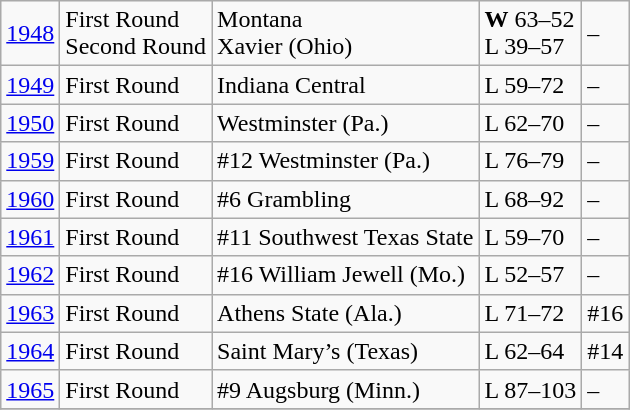<table class="wikitable">
<tr>
<td><a href='#'>1948</a></td>
<td>First Round<br>Second Round</td>
<td>Montana<br>Xavier (Ohio)</td>
<td><strong>W</strong> 63–52<br>L 39–57</td>
<td>–</td>
</tr>
<tr>
<td><a href='#'>1949</a></td>
<td>First Round</td>
<td>Indiana Central</td>
<td>L 59–72</td>
<td>–</td>
</tr>
<tr>
<td><a href='#'>1950</a></td>
<td>First Round</td>
<td>Westminster (Pa.)</td>
<td>L 62–70</td>
<td>–</td>
</tr>
<tr>
<td><a href='#'>1959</a></td>
<td>First Round</td>
<td>#12 Westminster (Pa.)</td>
<td>L 76–79</td>
<td>–</td>
</tr>
<tr>
<td><a href='#'>1960</a></td>
<td>First Round</td>
<td>#6 Grambling</td>
<td>L 68–92</td>
<td>–</td>
</tr>
<tr>
<td><a href='#'>1961</a></td>
<td>First Round</td>
<td>#11 Southwest Texas State</td>
<td>L 59–70</td>
<td>–</td>
</tr>
<tr>
<td><a href='#'>1962</a></td>
<td>First Round</td>
<td>#16 William Jewell (Mo.)</td>
<td>L 52–57</td>
<td>–</td>
</tr>
<tr>
<td><a href='#'>1963</a></td>
<td>First Round</td>
<td>Athens State (Ala.)</td>
<td>L 71–72</td>
<td>#16</td>
</tr>
<tr>
<td><a href='#'>1964</a></td>
<td>First Round</td>
<td>Saint Mary’s (Texas)</td>
<td>L 62–64</td>
<td>#14</td>
</tr>
<tr>
<td><a href='#'>1965</a></td>
<td>First Round</td>
<td>#9 Augsburg (Minn.)</td>
<td>L 87–103</td>
<td>–</td>
</tr>
<tr>
</tr>
</table>
